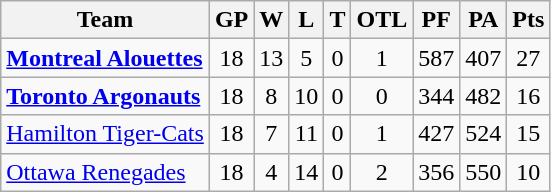<table class="wikitable">
<tr>
<th>Team</th>
<th>GP</th>
<th>W</th>
<th>L</th>
<th>T</th>
<th>OTL</th>
<th>PF</th>
<th>PA</th>
<th>Pts</th>
</tr>
<tr align="center">
<td align="left"><strong><a href='#'>Montreal Alouettes</a></strong></td>
<td>18</td>
<td>13</td>
<td>5</td>
<td>0</td>
<td>1</td>
<td>587</td>
<td>407</td>
<td>27</td>
</tr>
<tr align="center">
<td align="left"><strong><a href='#'>Toronto Argonauts</a></strong></td>
<td>18</td>
<td>8</td>
<td>10</td>
<td>0</td>
<td>0</td>
<td>344</td>
<td>482</td>
<td>16</td>
</tr>
<tr align="center">
<td align="left"><a href='#'>Hamilton Tiger-Cats</a></td>
<td>18</td>
<td>7</td>
<td>11</td>
<td>0</td>
<td>1</td>
<td>427</td>
<td>524</td>
<td>15</td>
</tr>
<tr align="center">
<td align="left"><a href='#'>Ottawa Renegades</a></td>
<td>18</td>
<td>4</td>
<td>14</td>
<td>0</td>
<td>2</td>
<td>356</td>
<td>550</td>
<td>10</td>
</tr>
</table>
